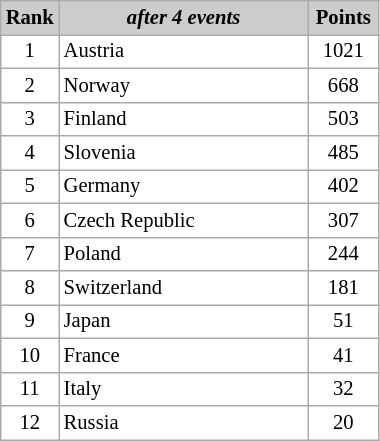<table class="wikitable plainrowheaders" style="background:#fff; font-size:86%; line-height:16px; border:gray solid 1px; border-collapse:collapse;">
<tr style="background:#ccc; text-align:center;">
<th scope="col" style="background:#ccc;" width=10px;">Rank</th>
<th scope="col" style="background:#ccc;" width=160px;"><em>after 4 events</em></th>
<th scope="col" style="background:#ccc;" width=40px;">Points</th>
</tr>
<tr align=center>
<td>1</td>
<td align=left><span>Austria</span></td>
<td><span>1021</span></td>
</tr>
<tr align=center>
<td>2</td>
<td align=left><span>Norway</span></td>
<td><span>668</span></td>
</tr>
<tr align=center>
<td>3</td>
<td align=left><span>Finland</span></td>
<td><span>503</span></td>
</tr>
<tr align=center>
<td>4</td>
<td align=left><span>Slovenia</span></td>
<td><span>485</span></td>
</tr>
<tr align=center>
<td>5</td>
<td align=left><span>Germany</span></td>
<td><span>402</span></td>
</tr>
<tr align=center>
<td>6</td>
<td align=left><span>Czech Republic</span></td>
<td><span>307</span></td>
</tr>
<tr align=center>
<td>7</td>
<td align=left><span>Poland</span></td>
<td><span>244</span></td>
</tr>
<tr align=center>
<td>8</td>
<td align=left><span>Switzerland</span></td>
<td><span>181</span></td>
</tr>
<tr align=center>
<td>9</td>
<td align=left><span>Japan</span></td>
<td><span>51</span></td>
</tr>
<tr align=center>
<td>10</td>
<td align=left><span>France</span></td>
<td><span>41</span></td>
</tr>
<tr align=center>
<td>11</td>
<td align=left><span>Italy</span></td>
<td><span>32</span></td>
</tr>
<tr align=center>
<td>12</td>
<td align=left><span>Russia</span></td>
<td><span>20</span></td>
</tr>
</table>
